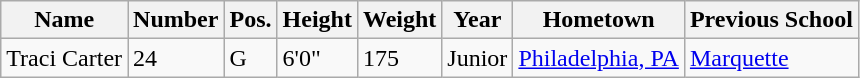<table class="wikitable sortable" border="1">
<tr>
<th>Name</th>
<th>Number</th>
<th>Pos.</th>
<th>Height</th>
<th>Weight</th>
<th>Year</th>
<th>Hometown</th>
<th class="unsortable">Previous School</th>
</tr>
<tr>
<td>Traci Carter</td>
<td>24</td>
<td>G</td>
<td>6'0"</td>
<td>175</td>
<td>Junior</td>
<td><a href='#'>Philadelphia, PA</a></td>
<td><a href='#'>Marquette</a></td>
</tr>
</table>
